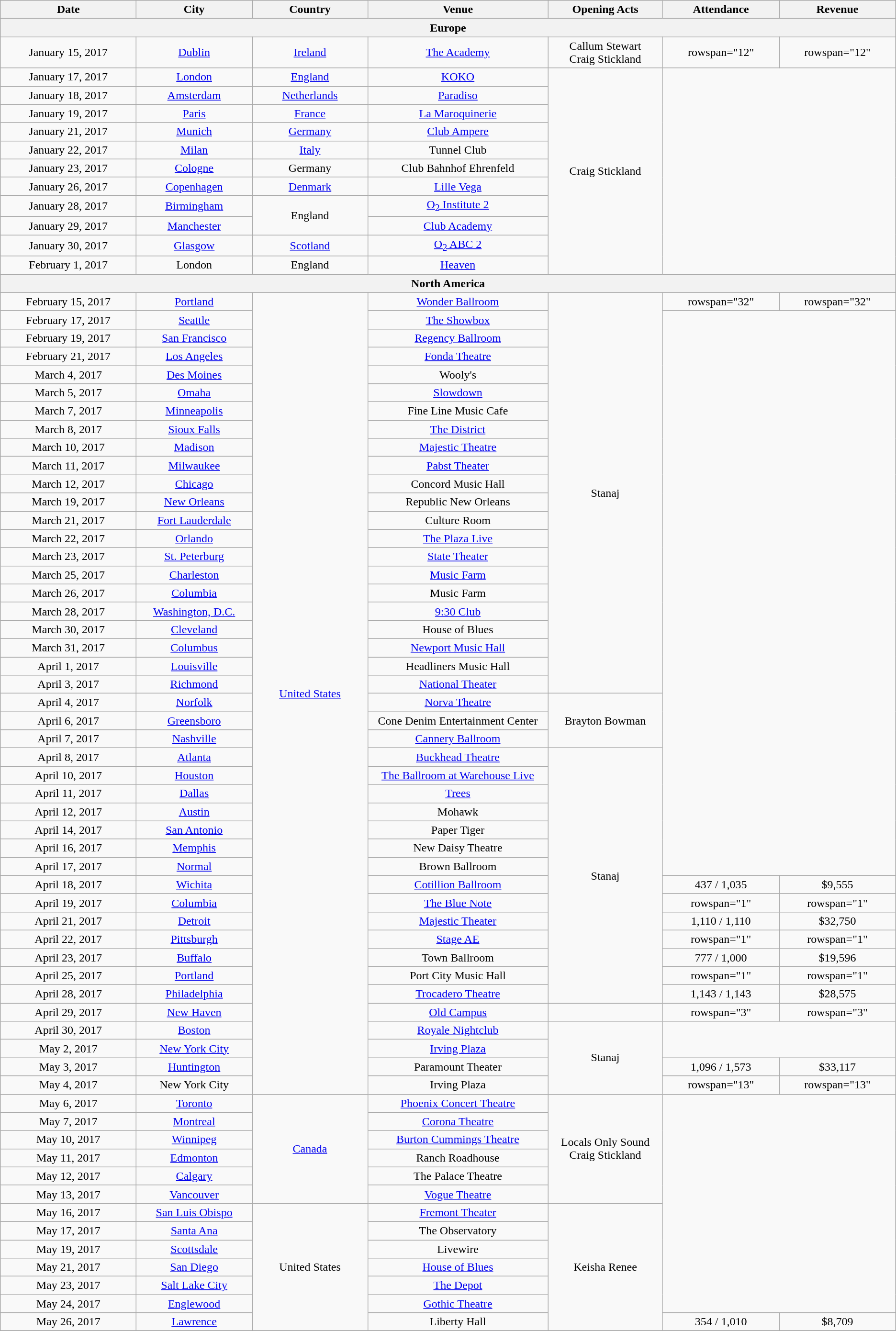<table class="wikitable" style="text-align:center;">
<tr>
<th scope="col" style="width:12em;">Date</th>
<th scope="col" style="width:10em;">City</th>
<th scope="col" style="width:10em;">Country</th>
<th scope="col" style="width:16em;">Venue</th>
<th scope="col" style="width:10em;">Opening Acts</th>
<th scope="col" style="width:10em;">Attendance</th>
<th scope="col" style="width:10em;">Revenue</th>
</tr>
<tr>
<th colspan="7">Europe</th>
</tr>
<tr>
<td>January 15, 2017</td>
<td><a href='#'>Dublin</a></td>
<td><a href='#'>Ireland</a></td>
<td><a href='#'>The Academy</a></td>
<td rowspan="1">Callum Stewart<br>Craig Stickland</td>
<td>rowspan="12" </td>
<td>rowspan="12" </td>
</tr>
<tr>
<td>January 17, 2017</td>
<td><a href='#'>London</a></td>
<td><a href='#'>England</a></td>
<td><a href='#'>KOKO</a></td>
<td rowspan="11">Craig Stickland</td>
</tr>
<tr>
<td>January 18, 2017</td>
<td><a href='#'>Amsterdam</a></td>
<td><a href='#'>Netherlands</a></td>
<td><a href='#'>Paradiso</a></td>
</tr>
<tr>
<td>January 19, 2017</td>
<td><a href='#'>Paris</a></td>
<td><a href='#'>France</a></td>
<td><a href='#'>La Maroquinerie</a></td>
</tr>
<tr>
<td>January 21, 2017</td>
<td><a href='#'>Munich</a></td>
<td><a href='#'>Germany</a></td>
<td><a href='#'>Club Ampere</a></td>
</tr>
<tr>
<td>January 22, 2017</td>
<td><a href='#'>Milan</a></td>
<td><a href='#'>Italy</a></td>
<td>Tunnel Club</td>
</tr>
<tr>
<td>January 23, 2017</td>
<td><a href='#'>Cologne</a></td>
<td>Germany</td>
<td>Club Bahnhof Ehrenfeld</td>
</tr>
<tr>
<td>January 26, 2017</td>
<td><a href='#'>Copenhagen</a></td>
<td><a href='#'>Denmark</a></td>
<td><a href='#'>Lille Vega</a></td>
</tr>
<tr>
<td>January 28, 2017</td>
<td><a href='#'>Birmingham</a></td>
<td rowspan="2">England</td>
<td><a href='#'>O<sub>2</sub> Institute 2</a></td>
</tr>
<tr>
<td>January 29, 2017</td>
<td><a href='#'>Manchester</a></td>
<td><a href='#'>Club Academy</a></td>
</tr>
<tr>
<td>January 30, 2017</td>
<td><a href='#'>Glasgow</a></td>
<td><a href='#'>Scotland</a></td>
<td><a href='#'>O<sub>2</sub> ABC 2</a></td>
</tr>
<tr>
<td>February 1, 2017</td>
<td>London</td>
<td>England</td>
<td><a href='#'>Heaven</a></td>
</tr>
<tr>
<th colspan="7">North America</th>
</tr>
<tr>
<td>February 15, 2017</td>
<td><a href='#'>Portland</a></td>
<td rowspan="44"><a href='#'>United States</a></td>
<td><a href='#'>Wonder Ballroom</a></td>
<td rowspan="22">Stanaj</td>
<td>rowspan="32" </td>
<td>rowspan="32" </td>
</tr>
<tr>
<td>February 17, 2017</td>
<td><a href='#'>Seattle</a></td>
<td><a href='#'>The Showbox</a></td>
</tr>
<tr>
<td>February 19, 2017</td>
<td><a href='#'>San Francisco</a></td>
<td><a href='#'>Regency Ballroom</a></td>
</tr>
<tr>
<td>February 21, 2017</td>
<td><a href='#'>Los Angeles</a></td>
<td><a href='#'>Fonda Theatre</a></td>
</tr>
<tr>
<td>March 4, 2017</td>
<td><a href='#'>Des Moines</a></td>
<td>Wooly's</td>
</tr>
<tr>
<td>March 5, 2017</td>
<td><a href='#'>Omaha</a></td>
<td><a href='#'>Slowdown</a></td>
</tr>
<tr>
<td>March 7, 2017</td>
<td><a href='#'>Minneapolis</a></td>
<td>Fine Line Music Cafe</td>
</tr>
<tr>
<td>March 8, 2017</td>
<td><a href='#'>Sioux Falls</a></td>
<td><a href='#'>The District</a></td>
</tr>
<tr>
<td>March 10, 2017</td>
<td><a href='#'>Madison</a></td>
<td><a href='#'>Majestic Theatre</a></td>
</tr>
<tr>
<td>March 11, 2017</td>
<td><a href='#'>Milwaukee</a></td>
<td><a href='#'>Pabst Theater</a></td>
</tr>
<tr>
<td>March 12, 2017</td>
<td><a href='#'>Chicago</a></td>
<td>Concord Music Hall</td>
</tr>
<tr>
<td>March 19, 2017</td>
<td><a href='#'>New Orleans</a></td>
<td>Republic New Orleans</td>
</tr>
<tr>
<td>March 21, 2017</td>
<td><a href='#'>Fort Lauderdale</a></td>
<td>Culture Room</td>
</tr>
<tr>
<td>March 22, 2017</td>
<td><a href='#'>Orlando</a></td>
<td><a href='#'>The Plaza Live</a></td>
</tr>
<tr>
<td>March 23, 2017</td>
<td><a href='#'>St. Peterburg</a></td>
<td><a href='#'>State Theater</a></td>
</tr>
<tr>
<td>March 25, 2017</td>
<td><a href='#'>Charleston</a></td>
<td><a href='#'>Music Farm</a></td>
</tr>
<tr>
<td>March 26, 2017</td>
<td><a href='#'>Columbia</a></td>
<td>Music Farm</td>
</tr>
<tr>
<td>March 28, 2017</td>
<td><a href='#'>Washington, D.C.</a></td>
<td><a href='#'>9:30 Club</a></td>
</tr>
<tr>
<td>March 30, 2017</td>
<td><a href='#'>Cleveland</a></td>
<td>House of Blues</td>
</tr>
<tr>
<td>March 31, 2017</td>
<td><a href='#'>Columbus</a></td>
<td><a href='#'>Newport Music Hall</a></td>
</tr>
<tr>
<td>April 1, 2017</td>
<td><a href='#'>Louisville</a></td>
<td>Headliners Music Hall</td>
</tr>
<tr>
<td>April 3, 2017</td>
<td><a href='#'>Richmond</a></td>
<td><a href='#'>National Theater</a></td>
</tr>
<tr>
<td>April 4, 2017</td>
<td><a href='#'>Norfolk</a></td>
<td><a href='#'>Norva Theatre</a></td>
<td rowspan="3">Brayton Bowman</td>
</tr>
<tr>
<td>April 6, 2017</td>
<td><a href='#'>Greensboro</a></td>
<td>Cone Denim Entertainment Center</td>
</tr>
<tr>
<td>April 7, 2017</td>
<td><a href='#'>Nashville</a></td>
<td><a href='#'>Cannery Ballroom</a></td>
</tr>
<tr>
<td>April 8, 2017</td>
<td><a href='#'>Atlanta</a></td>
<td><a href='#'>Buckhead Theatre</a></td>
<td rowspan="14">Stanaj</td>
</tr>
<tr>
<td>April 10, 2017</td>
<td><a href='#'>Houston</a></td>
<td><a href='#'>The Ballroom at Warehouse Live</a></td>
</tr>
<tr>
<td>April 11, 2017</td>
<td><a href='#'>Dallas</a></td>
<td><a href='#'>Trees</a></td>
</tr>
<tr>
<td>April 12, 2017</td>
<td><a href='#'>Austin</a></td>
<td>Mohawk</td>
</tr>
<tr>
<td>April 14, 2017</td>
<td><a href='#'>San Antonio</a></td>
<td>Paper Tiger</td>
</tr>
<tr>
<td>April 16, 2017</td>
<td><a href='#'>Memphis</a></td>
<td>New Daisy Theatre</td>
</tr>
<tr>
<td>April 17, 2017</td>
<td><a href='#'>Normal</a></td>
<td>Brown Ballroom</td>
</tr>
<tr>
<td>April 18, 2017</td>
<td><a href='#'>Wichita</a></td>
<td><a href='#'>Cotillion Ballroom</a></td>
<td>437 / 1,035</td>
<td>$9,555</td>
</tr>
<tr>
<td>April 19, 2017</td>
<td><a href='#'>Columbia</a></td>
<td><a href='#'>The Blue Note</a></td>
<td>rowspan="1" </td>
<td>rowspan="1" </td>
</tr>
<tr>
<td>April 21, 2017</td>
<td><a href='#'>Detroit</a></td>
<td><a href='#'>Majestic Theater</a></td>
<td>1,110 / 1,110</td>
<td>$32,750</td>
</tr>
<tr>
<td>April 22, 2017</td>
<td><a href='#'>Pittsburgh</a></td>
<td><a href='#'>Stage AE</a></td>
<td>rowspan="1" </td>
<td>rowspan="1" </td>
</tr>
<tr>
<td>April 23, 2017</td>
<td><a href='#'>Buffalo</a></td>
<td>Town Ballroom</td>
<td>777 / 1,000</td>
<td>$19,596</td>
</tr>
<tr>
<td>April 25, 2017</td>
<td><a href='#'>Portland</a></td>
<td>Port City Music Hall</td>
<td>rowspan="1" </td>
<td>rowspan="1" </td>
</tr>
<tr>
<td>April 28, 2017</td>
<td><a href='#'>Philadelphia</a></td>
<td><a href='#'>Trocadero Theatre</a></td>
<td>1,143 / 1,143</td>
<td>$28,575</td>
</tr>
<tr>
<td>April 29, 2017</td>
<td><a href='#'>New Haven</a></td>
<td><a href='#'>Old Campus</a></td>
<td></td>
<td>rowspan="3" </td>
<td>rowspan="3" </td>
</tr>
<tr>
<td>April 30, 2017</td>
<td><a href='#'>Boston</a></td>
<td><a href='#'>Royale Nightclub</a></td>
<td rowspan="4">Stanaj</td>
</tr>
<tr>
<td>May 2, 2017</td>
<td><a href='#'>New York City</a></td>
<td><a href='#'>Irving Plaza</a></td>
</tr>
<tr>
<td>May 3, 2017</td>
<td><a href='#'>Huntington</a></td>
<td>Paramount Theater</td>
<td>1,096 / 1,573</td>
<td>$33,117</td>
</tr>
<tr>
<td>May 4, 2017</td>
<td>New York City</td>
<td>Irving Plaza</td>
<td>rowspan="13" </td>
<td>rowspan="13" </td>
</tr>
<tr>
<td>May 6, 2017</td>
<td><a href='#'>Toronto</a></td>
<td rowspan="6"><a href='#'>Canada</a></td>
<td><a href='#'>Phoenix Concert Theatre</a></td>
<td rowspan="6">Locals Only Sound <br> Craig Stickland</td>
</tr>
<tr>
<td>May 7, 2017</td>
<td><a href='#'>Montreal</a></td>
<td><a href='#'>Corona Theatre</a></td>
</tr>
<tr>
<td>May 10, 2017</td>
<td><a href='#'>Winnipeg</a></td>
<td><a href='#'>Burton Cummings Theatre</a></td>
</tr>
<tr>
<td>May 11, 2017</td>
<td><a href='#'>Edmonton</a></td>
<td>Ranch Roadhouse</td>
</tr>
<tr>
<td>May 12, 2017</td>
<td><a href='#'>Calgary</a></td>
<td>The Palace Theatre</td>
</tr>
<tr>
<td>May 13, 2017</td>
<td><a href='#'>Vancouver</a></td>
<td><a href='#'>Vogue Theatre</a></td>
</tr>
<tr>
<td>May 16, 2017</td>
<td><a href='#'>San Luis Obispo</a></td>
<td rowspan="7">United States</td>
<td><a href='#'>Fremont Theater</a></td>
<td rowspan="7">Keisha Renee</td>
</tr>
<tr>
<td>May 17, 2017</td>
<td><a href='#'>Santa Ana</a></td>
<td>The Observatory</td>
</tr>
<tr>
<td>May 19, 2017</td>
<td><a href='#'>Scottsdale</a></td>
<td>Livewire</td>
</tr>
<tr>
<td>May 21, 2017</td>
<td><a href='#'>San Diego</a></td>
<td><a href='#'>House of Blues</a></td>
</tr>
<tr>
<td>May 23, 2017</td>
<td><a href='#'>Salt Lake City</a></td>
<td><a href='#'>The Depot</a></td>
</tr>
<tr>
<td>May 24, 2017</td>
<td><a href='#'>Englewood</a></td>
<td><a href='#'>Gothic Theatre</a></td>
</tr>
<tr>
<td>May 26, 2017</td>
<td><a href='#'>Lawrence</a></td>
<td>Liberty Hall</td>
<td>354 / 1,010</td>
<td>$8,709</td>
</tr>
<tr>
</tr>
</table>
